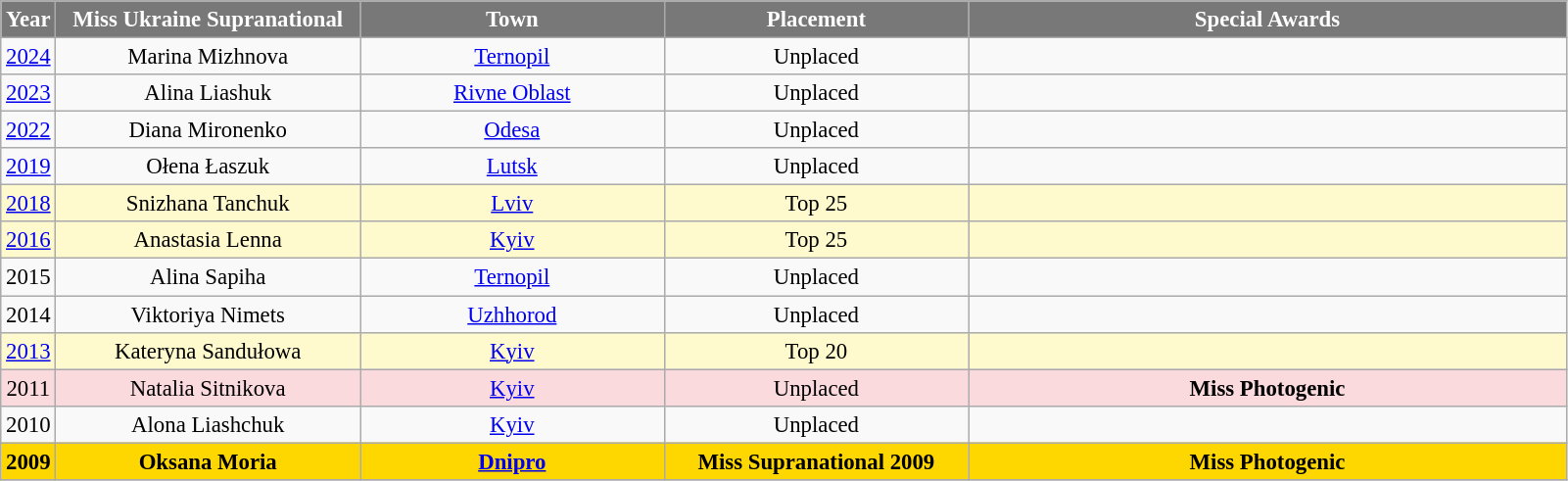<table class="wikitable sortable" style="font-size: 95%; text-align:center">
<tr>
<th width="30" style="background-color:#787878;color:#FFFFFF;">Year</th>
<th width="200" style="background-color:#787878;color:#FFFFFF;">Miss Ukraine Supranational</th>
<th width="200" style="background-color:#787878;color:#FFFFFF;">Town</th>
<th width="200" style="background-color:#787878;color:#FFFFFF;">Placement</th>
<th width="400" style="background-color:#787878;color:#FFFFFF;">Special Awards</th>
</tr>
<tr>
<td><a href='#'>2024</a></td>
<td>Marina Mizhnova</td>
<td><a href='#'>Ternopil</a></td>
<td>Unplaced</td>
<td></td>
</tr>
<tr>
<td><a href='#'>2023</a></td>
<td>Alina Liashuk</td>
<td><a href='#'>Rivne Oblast</a></td>
<td>Unplaced</td>
<td></td>
</tr>
<tr>
<td><a href='#'>2022</a></td>
<td>Diana Mironenko</td>
<td><a href='#'>Odesa</a></td>
<td>Unplaced</td>
<td></td>
</tr>
<tr>
<td><a href='#'>2019</a></td>
<td>Ołena Łaszuk</td>
<td><a href='#'>Lutsk</a></td>
<td>Unplaced</td>
<td></td>
</tr>
<tr style="background:#FFFACD;">
<td><a href='#'>2018</a></td>
<td>Snizhana Tanchuk</td>
<td><a href='#'>Lviv</a></td>
<td>Top 25</td>
<td></td>
</tr>
<tr style="background:#FFFACD;">
<td><a href='#'>2016</a></td>
<td>Anastasia Lenna</td>
<td><a href='#'>Kyiv</a></td>
<td>Top 25</td>
<td></td>
</tr>
<tr>
<td>2015</td>
<td>Alina Sapiha</td>
<td><a href='#'>Ternopil</a></td>
<td>Unplaced</td>
<td></td>
</tr>
<tr>
<td>2014</td>
<td>Viktoriya Nimets</td>
<td><a href='#'>Uzhhorod</a></td>
<td>Unplaced</td>
<td></td>
</tr>
<tr style="background:#FFFACD;">
<td><a href='#'>2013</a></td>
<td>Kateryna Sandułowa</td>
<td><a href='#'>Kyiv</a></td>
<td>Top 20</td>
<td></td>
</tr>
<tr style="background-color:#FADADD; ">
<td>2011</td>
<td>Natalia Sitnikova</td>
<td><a href='#'>Kyiv</a></td>
<td>Unplaced</td>
<td><strong>Miss Photogenic</strong></td>
</tr>
<tr>
<td>2010</td>
<td>Alona Liashchuk</td>
<td><a href='#'>Kyiv</a></td>
<td>Unplaced</td>
<td></td>
</tr>
<tr style="background-color:gold; font-weight: bold ">
<td>2009</td>
<td>Oksana Moria</td>
<td><a href='#'>Dnipro</a></td>
<td><strong>Miss Supranational 2009</strong></td>
<td><strong>Miss Photogenic</strong></td>
</tr>
<tr>
</tr>
</table>
